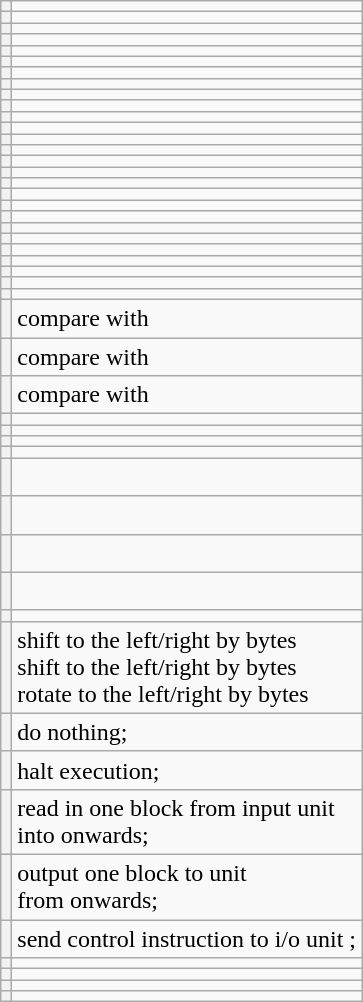<table class="wikitable">
<tr>
<th></th>
<td></td>
</tr>
<tr>
<th></th>
<td></td>
</tr>
<tr>
<th></th>
<td></td>
</tr>
<tr>
<th></th>
<td></td>
</tr>
<tr>
<th></th>
<td></td>
</tr>
<tr>
<th></th>
<td></td>
</tr>
<tr>
<th></th>
<td></td>
</tr>
<tr>
<th></th>
<td></td>
</tr>
<tr>
<th></th>
<td></td>
</tr>
<tr>
<th></th>
<td></td>
</tr>
<tr>
<th></th>
<td></td>
</tr>
<tr>
<th></th>
<td></td>
</tr>
<tr>
<th></th>
<td></td>
</tr>
<tr>
<th></th>
<td></td>
</tr>
<tr>
<th></th>
<td></td>
</tr>
<tr>
<th></th>
<td></td>
</tr>
<tr>
<th></th>
<td></td>
</tr>
<tr>
<th></th>
<td></td>
</tr>
<tr>
<th></th>
<td></td>
</tr>
<tr>
<th></th>
<td></td>
</tr>
<tr>
<th></th>
<td></td>
</tr>
<tr>
<th></th>
<td></td>
</tr>
<tr>
<th></th>
<td></td>
</tr>
<tr>
<th></th>
<td></td>
</tr>
<tr>
<th></th>
<td></td>
</tr>
<tr>
<th></th>
<td></td>
</tr>
<tr>
<th></th>
<td></td>
</tr>
<tr>
<th></th>
<td>compare  with </td>
</tr>
<tr>
<th></th>
<td>compare  with </td>
</tr>
<tr>
<th></th>
<td>compare  with </td>
</tr>
<tr>
<th></th>
<td></td>
</tr>
<tr>
<th></th>
<td></td>
</tr>
<tr>
<th></th>
<td></td>
</tr>
<tr>
<th></th>
<td></td>
</tr>
<tr>
<th><br></th>
<td></td>
</tr>
<tr>
<th><br></th>
<td></td>
</tr>
<tr>
<th><br></th>
<td></td>
</tr>
<tr>
<th><br></th>
<td></td>
</tr>
<tr>
<th></th>
<td></td>
</tr>
<tr>
<th><br><br></th>
<td>shift  to the left/right by  bytes<br>shift  to the left/right by  bytes<br>rotate  to the left/right by  bytes</td>
</tr>
<tr>
<th></th>
<td>do nothing;</td>
</tr>
<tr>
<th></th>
<td>halt execution;</td>
</tr>
<tr>
<th></th>
<td>read in one block from input unit <br>into  onwards;</td>
</tr>
<tr>
<th></th>
<td>output one block to unit <br>from  onwards;</td>
</tr>
<tr>
<th></th>
<td>send control instruction to i/o unit ;</td>
</tr>
<tr>
<th></th>
<td></td>
</tr>
<tr>
<th></th>
<td></td>
</tr>
<tr>
<th></th>
<td></td>
</tr>
<tr>
<th></th>
<td></td>
</tr>
</table>
